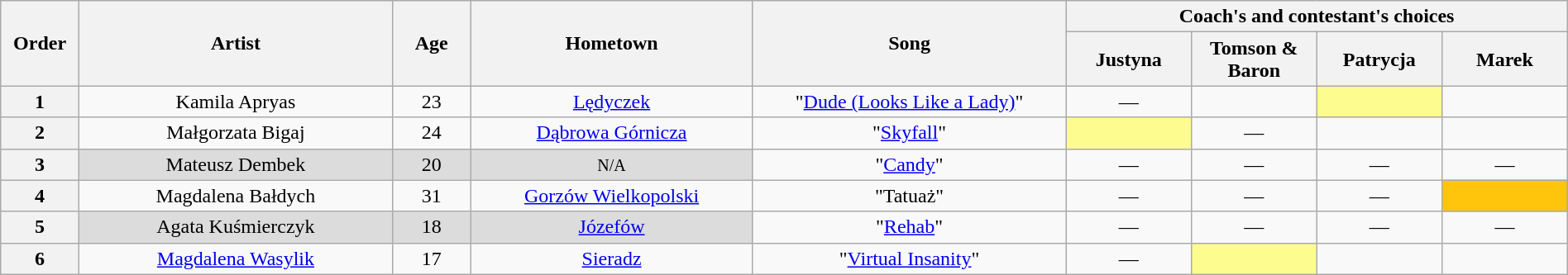<table class="wikitable" style="text-align:center; width:100%;">
<tr>
<th scope="col" rowspan="2" width="05%">Order</th>
<th scope="col" rowspan="2" width="20%">Artist</th>
<th scope="col" rowspan="2" width="05%">Age</th>
<th scope="col" rowspan="2" width="18%">Hometown</th>
<th scope="col" rowspan="2" width="20%">Song</th>
<th scope="col" colspan="4" width="32%">Coach's and contestant's choices</th>
</tr>
<tr>
<th width="08%">Justyna</th>
<th width="08%">Tomson & Baron</th>
<th width="08%">Patrycja</th>
<th width="08%">Marek</th>
</tr>
<tr>
<th>1</th>
<td>Kamila Apryas</td>
<td>23</td>
<td><a href='#'>Lędyczek</a></td>
<td>"<a href='#'>Dude (Looks Like a Lady)</a>"</td>
<td>—</td>
<td><strong></strong></td>
<td style="background:#fdfc8f;"><strong></strong></td>
<td><strong></strong></td>
</tr>
<tr>
<th>2</th>
<td>Małgorzata Bigaj</td>
<td>24</td>
<td><a href='#'>Dąbrowa Górnicza</a></td>
<td>"<a href='#'>Skyfall</a>"</td>
<td style="background:#fdfc8f;"><strong></strong></td>
<td>—</td>
<td><strong></strong></td>
<td><strong></strong></td>
</tr>
<tr>
<th>3</th>
<td style="background:#DCDCDC;">Mateusz Dembek</td>
<td style="background:#DCDCDC;">20</td>
<td style="background:#DCDCDC;"><small>N/A</small></td>
<td>"<a href='#'>Candy</a>"</td>
<td>—</td>
<td>—</td>
<td>—</td>
<td>—</td>
</tr>
<tr>
<th>4</th>
<td>Magdalena Bałdych</td>
<td>31</td>
<td><a href='#'>Gorzów Wielkopolski</a></td>
<td>"Tatuaż"</td>
<td>—</td>
<td>—</td>
<td>—</td>
<td style="background-color:#FFC40C;"><strong></strong></td>
</tr>
<tr>
<th>5</th>
<td style="background:#DCDCDC;">Agata Kuśmierczyk</td>
<td style="background:#DCDCDC;">18</td>
<td style="background:#DCDCDC;"><a href='#'>Józefów</a></td>
<td>"<a href='#'>Rehab</a>"</td>
<td>—</td>
<td>—</td>
<td>—</td>
<td>—</td>
</tr>
<tr>
<th>6</th>
<td><a href='#'>Magdalena Wasylik</a></td>
<td>17</td>
<td><a href='#'>Sieradz</a></td>
<td>"<a href='#'>Virtual Insanity</a>"</td>
<td>—</td>
<td style="background:#fdfc8f;"><strong></strong></td>
<td><strong></strong></td>
<td><strong></strong></td>
</tr>
</table>
